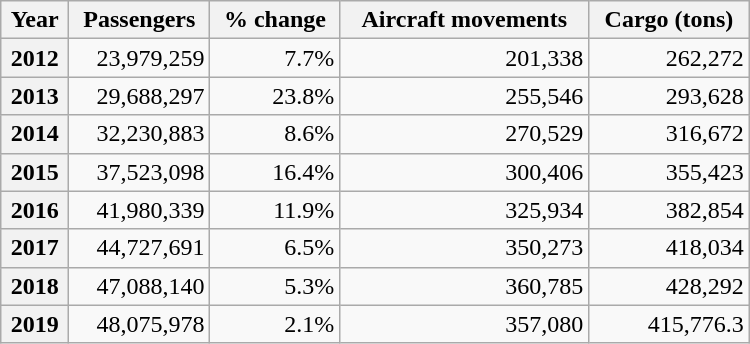<table class="wikitable" style="text-align:right; width:500px; margin:auto;">
<tr>
<th>Year</th>
<th>Passengers</th>
<th>% change</th>
<th>Aircraft movements</th>
<th>Cargo (tons)</th>
</tr>
<tr>
<th>2012</th>
<td>23,979,259</td>
<td>7.7%</td>
<td>201,338</td>
<td>262,272</td>
</tr>
<tr>
<th>2013</th>
<td>29,688,297</td>
<td>23.8%</td>
<td>255,546</td>
<td>293,628</td>
</tr>
<tr>
<th>2014</th>
<td>32,230,883</td>
<td>8.6%</td>
<td>270,529</td>
<td>316,672</td>
</tr>
<tr>
<th>2015</th>
<td>37,523,098</td>
<td>16.4%</td>
<td>300,406</td>
<td>355,423</td>
</tr>
<tr>
<th>2016</th>
<td>41,980,339</td>
<td>11.9%</td>
<td>325,934</td>
<td>382,854</td>
</tr>
<tr>
<th>2017</th>
<td>44,727,691</td>
<td>6.5%</td>
<td>350,273</td>
<td>418,034</td>
</tr>
<tr>
<th>2018</th>
<td>47,088,140</td>
<td>5.3%</td>
<td>360,785</td>
<td>428,292</td>
</tr>
<tr>
<th>2019</th>
<td>48,075,978</td>
<td>2.1%</td>
<td>357,080</td>
<td>415,776.3</td>
</tr>
</table>
